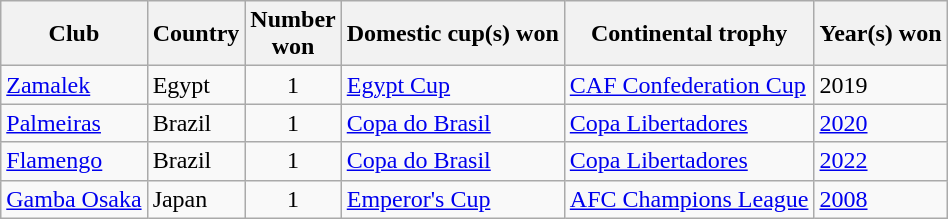<table class="wikitable sortable">
<tr>
<th>Club</th>
<th>Country</th>
<th>Number<br>won</th>
<th>Domestic cup(s) won</th>
<th>Continental trophy</th>
<th>Year(s) won</th>
</tr>
<tr>
<td><a href='#'>Zamalek</a></td>
<td>Egypt</td>
<td style="text-align:center">1</td>
<td><a href='#'>Egypt Cup</a></td>
<td><a href='#'>CAF Confederation Cup</a></td>
<td>2019</td>
</tr>
<tr>
<td><a href='#'>Palmeiras</a></td>
<td>Brazil</td>
<td style="text-align:center">1</td>
<td><a href='#'>Copa do Brasil</a></td>
<td><a href='#'>Copa Libertadores</a></td>
<td><a href='#'>2020</a></td>
</tr>
<tr>
<td><a href='#'>Flamengo</a></td>
<td>Brazil</td>
<td style="text-align:center">1</td>
<td><a href='#'>Copa do Brasil</a></td>
<td><a href='#'>Copa Libertadores</a></td>
<td><a href='#'>2022</a></td>
</tr>
<tr>
<td><a href='#'>Gamba Osaka</a></td>
<td>Japan</td>
<td style="text-align:center">1</td>
<td><a href='#'>Emperor's Cup</a></td>
<td><a href='#'>AFC Champions League</a></td>
<td><a href='#'>2008</a></td>
</tr>
</table>
